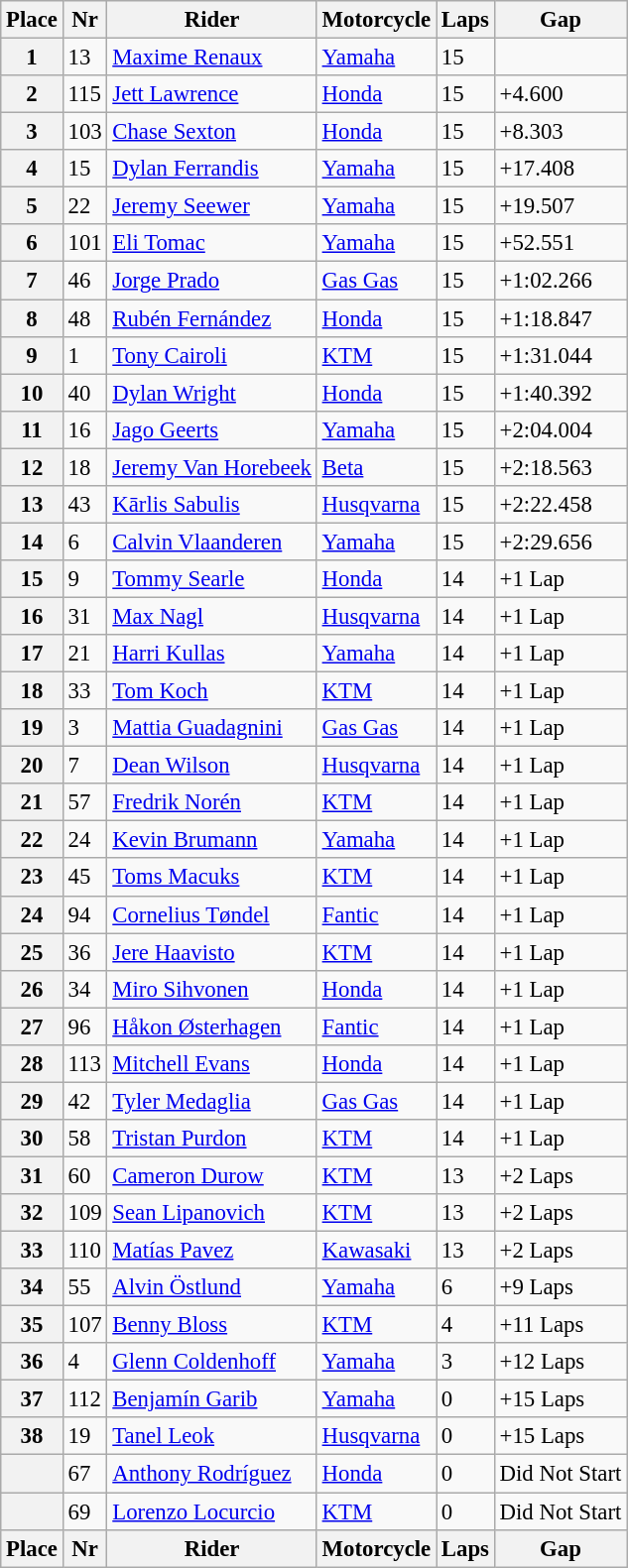<table class="wikitable" style="font-size: 95%">
<tr>
<th>Place</th>
<th>Nr</th>
<th>Rider</th>
<th>Motorcycle</th>
<th>Laps</th>
<th>Gap</th>
</tr>
<tr>
<th>1</th>
<td>13</td>
<td> <a href='#'>Maxime Renaux</a></td>
<td><a href='#'>Yamaha</a></td>
<td>15</td>
<td></td>
</tr>
<tr>
<th>2</th>
<td>115</td>
<td> <a href='#'>Jett Lawrence</a></td>
<td><a href='#'>Honda</a></td>
<td>15</td>
<td>+4.600</td>
</tr>
<tr>
<th>3</th>
<td>103</td>
<td> <a href='#'>Chase Sexton</a></td>
<td><a href='#'>Honda</a></td>
<td>15</td>
<td>+8.303</td>
</tr>
<tr>
<th>4</th>
<td>15</td>
<td> <a href='#'>Dylan Ferrandis</a></td>
<td><a href='#'>Yamaha</a></td>
<td>15</td>
<td>+17.408</td>
</tr>
<tr>
<th>5</th>
<td>22</td>
<td> <a href='#'>Jeremy Seewer</a></td>
<td><a href='#'>Yamaha</a></td>
<td>15</td>
<td>+19.507</td>
</tr>
<tr>
<th>6</th>
<td>101</td>
<td> <a href='#'>Eli Tomac</a></td>
<td><a href='#'>Yamaha</a></td>
<td>15</td>
<td>+52.551</td>
</tr>
<tr>
<th>7</th>
<td>46</td>
<td> <a href='#'>Jorge Prado</a></td>
<td><a href='#'>Gas Gas</a></td>
<td>15</td>
<td>+1:02.266</td>
</tr>
<tr>
<th>8</th>
<td>48</td>
<td> <a href='#'>Rubén Fernández</a></td>
<td><a href='#'>Honda</a></td>
<td>15</td>
<td>+1:18.847</td>
</tr>
<tr>
<th>9</th>
<td>1</td>
<td> <a href='#'>Tony Cairoli</a></td>
<td><a href='#'>KTM</a></td>
<td>15</td>
<td>+1:31.044</td>
</tr>
<tr>
<th>10</th>
<td>40</td>
<td> <a href='#'>Dylan Wright</a></td>
<td><a href='#'>Honda</a></td>
<td>15</td>
<td>+1:40.392</td>
</tr>
<tr>
<th>11</th>
<td>16</td>
<td> <a href='#'>Jago Geerts</a></td>
<td><a href='#'>Yamaha</a></td>
<td>15</td>
<td>+2:04.004</td>
</tr>
<tr>
<th>12</th>
<td>18</td>
<td> <a href='#'>Jeremy Van Horebeek</a></td>
<td><a href='#'>Beta</a></td>
<td>15</td>
<td>+2:18.563</td>
</tr>
<tr>
<th>13</th>
<td>43</td>
<td> <a href='#'>Kārlis Sabulis</a></td>
<td><a href='#'>Husqvarna</a></td>
<td>15</td>
<td>+2:22.458</td>
</tr>
<tr>
<th>14</th>
<td>6</td>
<td> <a href='#'>Calvin Vlaanderen</a></td>
<td><a href='#'>Yamaha</a></td>
<td>15</td>
<td>+2:29.656</td>
</tr>
<tr>
<th>15</th>
<td>9</td>
<td> <a href='#'>Tommy Searle</a></td>
<td><a href='#'>Honda</a></td>
<td>14</td>
<td>+1 Lap</td>
</tr>
<tr>
<th>16</th>
<td>31</td>
<td> <a href='#'>Max Nagl</a></td>
<td><a href='#'>Husqvarna</a></td>
<td>14</td>
<td>+1 Lap</td>
</tr>
<tr>
<th>17</th>
<td>21</td>
<td> <a href='#'>Harri Kullas</a></td>
<td><a href='#'>Yamaha</a></td>
<td>14</td>
<td>+1 Lap</td>
</tr>
<tr>
<th>18</th>
<td>33</td>
<td> <a href='#'>Tom Koch</a></td>
<td><a href='#'>KTM</a></td>
<td>14</td>
<td>+1 Lap</td>
</tr>
<tr>
<th>19</th>
<td>3</td>
<td> <a href='#'>Mattia Guadagnini</a></td>
<td><a href='#'>Gas Gas</a></td>
<td>14</td>
<td>+1 Lap</td>
</tr>
<tr>
<th>20</th>
<td>7</td>
<td> <a href='#'>Dean Wilson</a></td>
<td><a href='#'>Husqvarna</a></td>
<td>14</td>
<td>+1 Lap</td>
</tr>
<tr>
<th>21</th>
<td>57</td>
<td> <a href='#'>Fredrik Norén</a></td>
<td><a href='#'>KTM</a></td>
<td>14</td>
<td>+1 Lap</td>
</tr>
<tr>
<th>22</th>
<td>24</td>
<td> <a href='#'>Kevin Brumann</a></td>
<td><a href='#'>Yamaha</a></td>
<td>14</td>
<td>+1 Lap</td>
</tr>
<tr>
<th>23</th>
<td>45</td>
<td> <a href='#'>Toms Macuks</a></td>
<td><a href='#'>KTM</a></td>
<td>14</td>
<td>+1 Lap</td>
</tr>
<tr>
<th>24</th>
<td>94</td>
<td> <a href='#'>Cornelius Tøndel</a></td>
<td><a href='#'>Fantic</a></td>
<td>14</td>
<td>+1 Lap</td>
</tr>
<tr>
<th>25</th>
<td>36</td>
<td> <a href='#'>Jere Haavisto</a></td>
<td><a href='#'>KTM</a></td>
<td>14</td>
<td>+1 Lap</td>
</tr>
<tr>
<th>26</th>
<td>34</td>
<td> <a href='#'>Miro Sihvonen</a></td>
<td><a href='#'>Honda</a></td>
<td>14</td>
<td>+1 Lap</td>
</tr>
<tr>
<th>27</th>
<td>96</td>
<td> <a href='#'>Håkon Østerhagen</a></td>
<td><a href='#'>Fantic</a></td>
<td>14</td>
<td>+1 Lap</td>
</tr>
<tr>
<th>28</th>
<td>113</td>
<td> <a href='#'>Mitchell Evans</a></td>
<td><a href='#'>Honda</a></td>
<td>14</td>
<td>+1 Lap</td>
</tr>
<tr>
<th>29</th>
<td>42</td>
<td> <a href='#'>Tyler Medaglia</a></td>
<td><a href='#'>Gas Gas</a></td>
<td>14</td>
<td>+1 Lap</td>
</tr>
<tr>
<th>30</th>
<td>58</td>
<td> <a href='#'>Tristan Purdon</a></td>
<td><a href='#'>KTM</a></td>
<td>14</td>
<td>+1 Lap</td>
</tr>
<tr>
<th>31</th>
<td>60</td>
<td> <a href='#'>Cameron Durow</a></td>
<td><a href='#'>KTM</a></td>
<td>13</td>
<td>+2 Laps</td>
</tr>
<tr>
<th>32</th>
<td>109</td>
<td> <a href='#'>Sean Lipanovich</a></td>
<td><a href='#'>KTM</a></td>
<td>13</td>
<td>+2 Laps</td>
</tr>
<tr>
<th>33</th>
<td>110</td>
<td> <a href='#'>Matías Pavez</a></td>
<td><a href='#'>Kawasaki</a></td>
<td>13</td>
<td>+2 Laps</td>
</tr>
<tr>
<th>34</th>
<td>55</td>
<td> <a href='#'>Alvin Östlund</a></td>
<td><a href='#'>Yamaha</a></td>
<td>6</td>
<td>+9 Laps</td>
</tr>
<tr>
<th>35</th>
<td>107</td>
<td> <a href='#'>Benny Bloss</a></td>
<td><a href='#'>KTM</a></td>
<td>4</td>
<td>+11 Laps</td>
</tr>
<tr>
<th>36</th>
<td>4</td>
<td> <a href='#'>Glenn Coldenhoff</a></td>
<td><a href='#'>Yamaha</a></td>
<td>3</td>
<td>+12 Laps</td>
</tr>
<tr>
<th>37</th>
<td>112</td>
<td> <a href='#'>Benjamín Garib</a></td>
<td><a href='#'>Yamaha</a></td>
<td>0</td>
<td>+15 Laps</td>
</tr>
<tr>
<th>38</th>
<td>19</td>
<td> <a href='#'>Tanel Leok</a></td>
<td><a href='#'>Husqvarna</a></td>
<td>0</td>
<td>+15 Laps</td>
</tr>
<tr>
<th></th>
<td>67</td>
<td> <a href='#'>Anthony Rodríguez</a></td>
<td><a href='#'>Honda</a></td>
<td>0</td>
<td>Did Not Start</td>
</tr>
<tr>
<th></th>
<td>69</td>
<td> <a href='#'>Lorenzo Locurcio</a></td>
<td><a href='#'>KTM</a></td>
<td>0</td>
<td>Did Not Start</td>
</tr>
<tr>
<th>Place</th>
<th>Nr</th>
<th>Rider</th>
<th>Motorcycle</th>
<th>Laps</th>
<th>Gap</th>
</tr>
</table>
